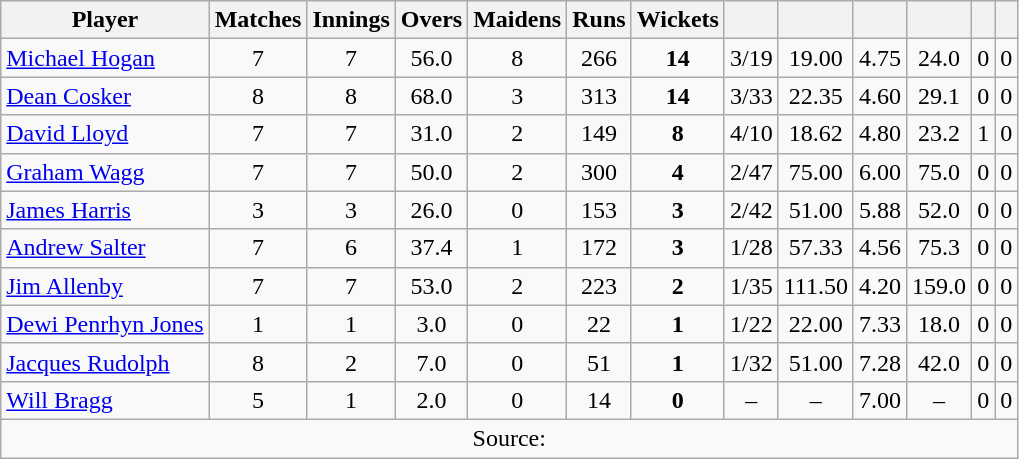<table class="wikitable" style="text-align:center">
<tr>
<th>Player</th>
<th>Matches</th>
<th>Innings</th>
<th>Overs</th>
<th>Maidens</th>
<th>Runs</th>
<th>Wickets</th>
<th></th>
<th></th>
<th></th>
<th></th>
<th></th>
<th></th>
</tr>
<tr>
<td align="left"><a href='#'>Michael Hogan</a></td>
<td>7</td>
<td>7</td>
<td>56.0</td>
<td>8</td>
<td>266</td>
<td><strong>14</strong></td>
<td>3/19</td>
<td>19.00</td>
<td>4.75</td>
<td>24.0</td>
<td>0</td>
<td>0</td>
</tr>
<tr>
<td align="left"><a href='#'>Dean Cosker</a></td>
<td>8</td>
<td>8</td>
<td>68.0</td>
<td>3</td>
<td>313</td>
<td><strong>14</strong></td>
<td>3/33</td>
<td>22.35</td>
<td>4.60</td>
<td>29.1</td>
<td>0</td>
<td>0</td>
</tr>
<tr>
<td align="left"><a href='#'>David Lloyd</a></td>
<td>7</td>
<td>7</td>
<td>31.0</td>
<td>2</td>
<td>149</td>
<td><strong>8</strong></td>
<td>4/10</td>
<td>18.62</td>
<td>4.80</td>
<td>23.2</td>
<td>1</td>
<td>0</td>
</tr>
<tr>
<td align="left"><a href='#'>Graham Wagg</a></td>
<td>7</td>
<td>7</td>
<td>50.0</td>
<td>2</td>
<td>300</td>
<td><strong>4</strong></td>
<td>2/47</td>
<td>75.00</td>
<td>6.00</td>
<td>75.0</td>
<td>0</td>
<td>0</td>
</tr>
<tr>
<td align="left"><a href='#'>James Harris</a></td>
<td>3</td>
<td>3</td>
<td>26.0</td>
<td>0</td>
<td>153</td>
<td><strong>3</strong></td>
<td>2/42</td>
<td>51.00</td>
<td>5.88</td>
<td>52.0</td>
<td>0</td>
<td>0</td>
</tr>
<tr>
<td align="left"><a href='#'>Andrew Salter</a></td>
<td>7</td>
<td>6</td>
<td>37.4</td>
<td>1</td>
<td>172</td>
<td><strong>3</strong></td>
<td>1/28</td>
<td>57.33</td>
<td>4.56</td>
<td>75.3</td>
<td>0</td>
<td>0</td>
</tr>
<tr>
<td align="left"><a href='#'>Jim Allenby</a></td>
<td>7</td>
<td>7</td>
<td>53.0</td>
<td>2</td>
<td>223</td>
<td><strong>2</strong></td>
<td>1/35</td>
<td>111.50</td>
<td>4.20</td>
<td>159.0</td>
<td>0</td>
<td>0</td>
</tr>
<tr>
<td align="left"><a href='#'>Dewi Penrhyn Jones</a></td>
<td>1</td>
<td>1</td>
<td>3.0</td>
<td>0</td>
<td>22</td>
<td><strong>1</strong></td>
<td>1/22</td>
<td>22.00</td>
<td>7.33</td>
<td>18.0</td>
<td>0</td>
<td>0</td>
</tr>
<tr>
<td align="left"><a href='#'>Jacques Rudolph</a></td>
<td>8</td>
<td>2</td>
<td>7.0</td>
<td>0</td>
<td>51</td>
<td><strong>1</strong></td>
<td>1/32</td>
<td>51.00</td>
<td>7.28</td>
<td>42.0</td>
<td>0</td>
<td>0</td>
</tr>
<tr>
<td align="left"><a href='#'>Will Bragg</a></td>
<td>5</td>
<td>1</td>
<td>2.0</td>
<td>0</td>
<td>14</td>
<td><strong>0</strong></td>
<td>–</td>
<td>–</td>
<td>7.00</td>
<td>–</td>
<td>0</td>
<td>0</td>
</tr>
<tr>
<td colspan="14">Source:</td>
</tr>
</table>
